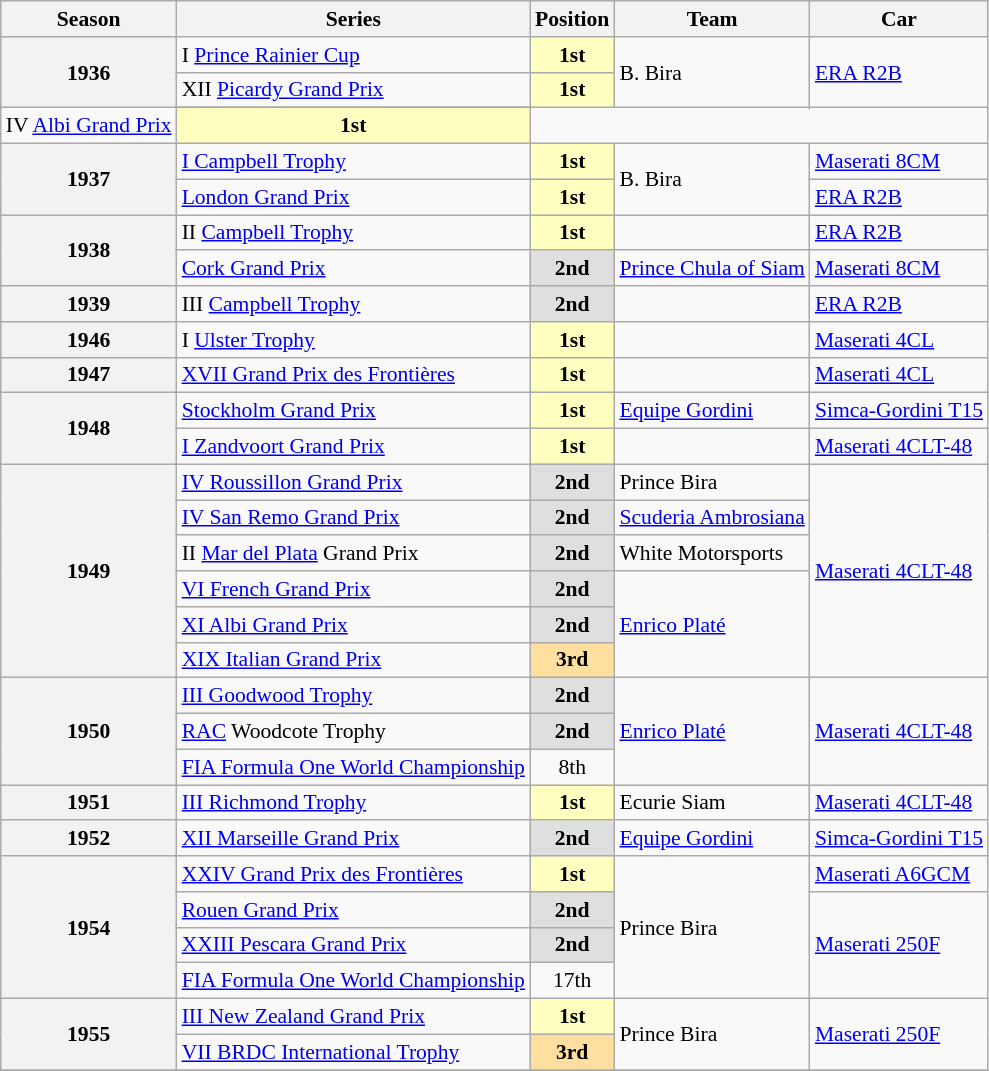<table class="wikitable" style="font-size: 90%">
<tr>
<th>Season</th>
<th>Series</th>
<th>Position</th>
<th>Team</th>
<th>Car</th>
</tr>
<tr>
<th rowspan=3>1936</th>
<td>I <a href='#'>Prince Rainier Cup</a></td>
<th style="background:#FFFFBF">1st</th>
<td rowspan=3>B. Bira</td>
<td rowspan=3><a href='#'>ERA R2B</a></td>
</tr>
<tr>
<td>XII <a href='#'>Picardy Grand Prix</a></td>
<th style="background:#FFFFBF">1st</th>
</tr>
<tr>
</tr>
<tr>
<td>IV <a href='#'>Albi Grand Prix</a></td>
<th style="background:#FFFFBF">1st</th>
</tr>
<tr>
<th rowspan=2>1937</th>
<td><a href='#'>I Campbell Trophy</a></td>
<th style="background:#FFFFBF">1st</th>
<td rowspan=2>B. Bira</td>
<td><a href='#'>Maserati 8CM</a></td>
</tr>
<tr>
<td><a href='#'>London Grand Prix</a></td>
<th style="background:#FFFFBF">1st</th>
<td><a href='#'>ERA R2B</a></td>
</tr>
<tr>
<th rowspan=2>1938</th>
<td>II <a href='#'>Campbell Trophy</a></td>
<th style="background:#FFFFBF">1st</th>
<td></td>
<td><a href='#'>ERA R2B</a></td>
</tr>
<tr>
<td><a href='#'>Cork Grand Prix</a></td>
<th style="background:#DFDFDF">2nd</th>
<td><a href='#'>Prince Chula of Siam</a></td>
<td><a href='#'>Maserati 8CM</a></td>
</tr>
<tr>
<th>1939</th>
<td>III <a href='#'>Campbell Trophy</a></td>
<th style="background:#DFDFDF">2nd</th>
<td></td>
<td><a href='#'>ERA R2B</a></td>
</tr>
<tr>
<th>1946</th>
<td>I <a href='#'>Ulster Trophy</a></td>
<th style="background:#FFFFBF">1st</th>
<td></td>
<td><a href='#'>Maserati 4CL</a></td>
</tr>
<tr>
<th>1947</th>
<td><a href='#'>XVII Grand Prix des Frontières</a></td>
<th style="background:#FFFFBF">1st</th>
<td></td>
<td><a href='#'>Maserati 4CL</a></td>
</tr>
<tr>
<th rowspan=2>1948</th>
<td><a href='#'>Stockholm Grand Prix</a></td>
<th style="background:#FFFFBF">1st</th>
<td><a href='#'>Equipe Gordini</a></td>
<td><a href='#'>Simca-Gordini T15</a></td>
</tr>
<tr>
<td><a href='#'>I Zandvoort Grand Prix</a></td>
<th style="background:#FFFFBF">1st</th>
<td></td>
<td><a href='#'>Maserati 4CLT-48</a></td>
</tr>
<tr>
<th rowspan=6>1949</th>
<td><a href='#'>IV Roussillon Grand Prix</a></td>
<th style="background:#DFDFDF">2nd</th>
<td>Prince Bira</td>
<td rowspan=6><a href='#'>Maserati 4CLT-48</a></td>
</tr>
<tr>
<td><a href='#'>IV San Remo Grand Prix</a></td>
<th style="background:#DFDFDF">2nd</th>
<td><a href='#'>Scuderia Ambrosiana</a></td>
</tr>
<tr>
<td>II <a href='#'>Mar del Plata</a> Grand Prix</td>
<th style="background:#DFDFDF">2nd</th>
<td>White Motorsports</td>
</tr>
<tr>
<td><a href='#'>VI French Grand Prix</a></td>
<th style="background:#DFDFDF">2nd</th>
<td rowspan=3><a href='#'>Enrico Platé</a></td>
</tr>
<tr>
<td><a href='#'>XI Albi Grand Prix</a></td>
<th style="background:#DFDFDF">2nd</th>
</tr>
<tr>
<td><a href='#'>XIX Italian Grand Prix</a></td>
<th style="background:#ffdf9f;">3rd</th>
</tr>
<tr>
<th rowspan=3>1950</th>
<td><a href='#'>III Goodwood Trophy</a></td>
<th style="background:#DFDFDF">2nd</th>
<td rowspan=3><a href='#'>Enrico Platé</a></td>
<td rowspan=3><a href='#'>Maserati 4CLT-48</a></td>
</tr>
<tr>
<td><a href='#'>RAC</a> Woodcote Trophy</td>
<th style="background:#DFDFDF">2nd</th>
</tr>
<tr>
<td><a href='#'>FIA Formula One World Championship</a></td>
<td style="text-align:center;">8th</td>
</tr>
<tr>
<th>1951</th>
<td><a href='#'>III Richmond Trophy</a></td>
<th style="background:#FFFFBF">1st</th>
<td>Ecurie Siam</td>
<td><a href='#'>Maserati 4CLT-48</a></td>
</tr>
<tr>
<th>1952</th>
<td><a href='#'>XII Marseille Grand Prix</a></td>
<th style="background:#DFDFDF">2nd</th>
<td><a href='#'>Equipe Gordini</a></td>
<td><a href='#'>Simca-Gordini T15</a></td>
</tr>
<tr>
<th rowspan=4>1954</th>
<td><a href='#'>XXIV Grand Prix des Frontières</a></td>
<th style="background:#FFFFBF">1st</th>
<td rowspan=4>Prince Bira</td>
<td><a href='#'>Maserati A6GCM</a></td>
</tr>
<tr>
<td><a href='#'>Rouen Grand Prix</a></td>
<th style="background:#DFDFDF">2nd</th>
<td rowspan=3><a href='#'>Maserati 250F</a></td>
</tr>
<tr>
<td><a href='#'>XXIII Pescara Grand Prix</a></td>
<th style="background:#DFDFDF">2nd</th>
</tr>
<tr>
<td><a href='#'>FIA Formula One World Championship</a></td>
<td style="text-align:center;">17th</td>
</tr>
<tr>
<th rowspan=2>1955</th>
<td><a href='#'>III New Zealand Grand Prix</a></td>
<th style="background:#FFFFBF">1st</th>
<td rowspan=2>Prince Bira</td>
<td rowspan=2><a href='#'>Maserati 250F</a></td>
</tr>
<tr>
<td><a href='#'>VII BRDC International Trophy</a></td>
<th style="background:#ffdf9f;">3rd</th>
</tr>
<tr>
</tr>
</table>
